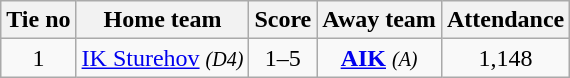<table class="wikitable" style="text-align:center">
<tr>
<th style= width="40px">Tie no</th>
<th style= width="150px">Home team</th>
<th style= width="60px">Score</th>
<th style= width="150px">Away team</th>
<th style= width="30px">Attendance</th>
</tr>
<tr>
<td>1</td>
<td><a href='#'>IK Sturehov</a> <em><small>(D4)</small></em></td>
<td>1–5</td>
<td><strong><a href='#'>AIK</a></strong> <em><small>(A)</small></em></td>
<td>1,148</td>
</tr>
</table>
